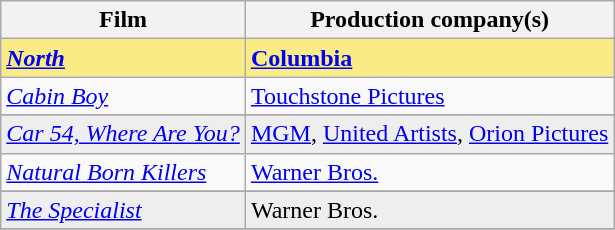<table class="wikitable">
<tr>
<th>Film</th>
<th>Production company(s)</th>
</tr>
<tr style="background:#FAEB86">
<td><strong><em><a href='#'>North</a></em></strong></td>
<td><strong><a href='#'>Columbia</a></strong></td>
</tr>
<tr>
<td><em><a href='#'>Cabin Boy</a></em></td>
<td><a href='#'>Touchstone Pictures</a></td>
</tr>
<tr>
</tr>
<tr style="background:#eee;">
<td><em><a href='#'>Car 54, Where Are You?</a></em></td>
<td><a href='#'>MGM</a>, <a href='#'>United Artists</a>, <a href='#'>Orion Pictures</a></td>
</tr>
<tr>
<td><em><a href='#'>Natural Born Killers</a></em></td>
<td><a href='#'>Warner Bros.</a></td>
</tr>
<tr>
</tr>
<tr style="background:#eee;">
<td><em><a href='#'>The Specialist</a></em></td>
<td>Warner Bros.</td>
</tr>
<tr>
</tr>
</table>
